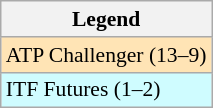<table class=wikitable style=font-size:90%>
<tr>
<th>Legend</th>
</tr>
<tr bgcolor=moccasin>
<td>ATP Challenger (13–9)</td>
</tr>
<tr bgcolor=cffcff>
<td>ITF Futures (1–2)</td>
</tr>
</table>
